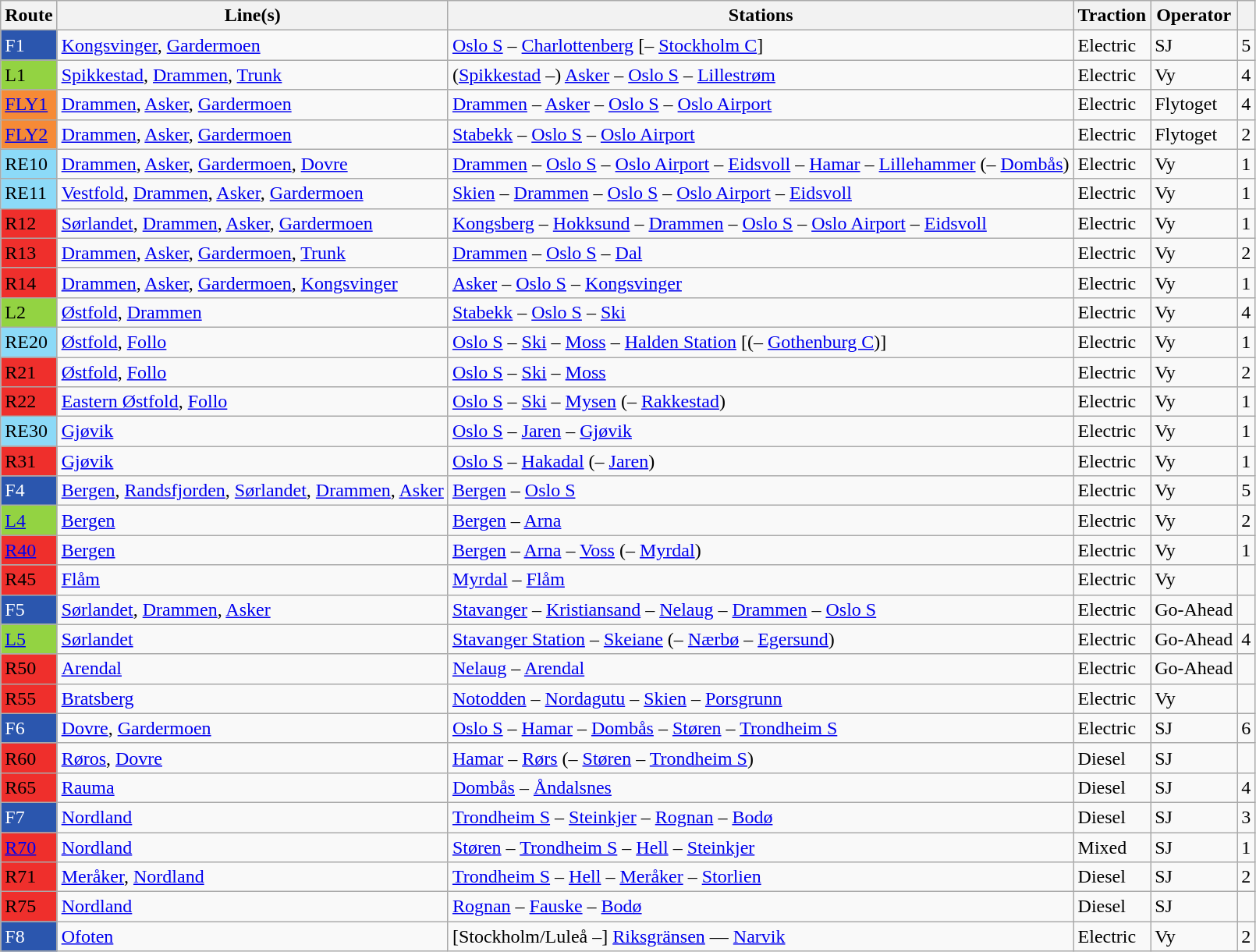<table class="wikitable sortable">
<tr>
<th>Route</th>
<th>Line(s)</th>
<th>Stations</th>
<th>Traction</th>
<th>Operator</th>
<th></th>
</tr>
<tr>
<td style="background-color:#2b56ae;color:white">F1</td>
<td><a href='#'>Kongsvinger</a>, <a href='#'>Gardermoen</a></td>
<td><a href='#'>Oslo S</a> – <a href='#'>Charlottenberg</a> [– <a href='#'>Stockholm C</a>]</td>
<td>Electric</td>
<td>SJ</td>
<td>5 </td>
</tr>
<tr>
<td style="background-color:#93d342">L1</td>
<td><a href='#'>Spikkestad</a>, <a href='#'>Drammen</a>, <a href='#'>Trunk</a></td>
<td>(<a href='#'>Spikkestad</a> –) <a href='#'>Asker</a> – <a href='#'>Oslo S</a> – <a href='#'>Lillestrøm</a></td>
<td>Electric</td>
<td>Vy</td>
<td>4</td>
</tr>
<tr>
<td style="background-color:#f68a36"><a href='#'>FLY1</a></td>
<td><a href='#'>Drammen</a>, <a href='#'>Asker</a>, <a href='#'>Gardermoen</a></td>
<td><a href='#'>Drammen</a> – <a href='#'>Asker</a> – <a href='#'>Oslo S</a> – <a href='#'>Oslo Airport</a></td>
<td>Electric</td>
<td>Flytoget</td>
<td>4</td>
</tr>
<tr>
<td style="background-color:#f68a36"><a href='#'>FLY2</a></td>
<td><a href='#'>Drammen</a>, <a href='#'>Asker</a>, <a href='#'>Gardermoen</a></td>
<td><a href='#'>Stabekk</a> – <a href='#'>Oslo S</a> – <a href='#'>Oslo Airport</a></td>
<td>Electric</td>
<td>Flytoget</td>
<td>2</td>
</tr>
<tr>
<td style="background-color:#8cdaf8">RE10</td>
<td><a href='#'>Drammen</a>, <a href='#'>Asker</a>, <a href='#'>Gardermoen</a>, <a href='#'>Dovre</a></td>
<td><a href='#'>Drammen</a> – <a href='#'>Oslo S</a> – <a href='#'>Oslo Airport</a> – <a href='#'>Eidsvoll</a> – <a href='#'>Hamar</a> –  <a href='#'>Lillehammer</a> (– <a href='#'>Dombås</a>)</td>
<td>Electric</td>
<td>Vy</td>
<td>1</td>
</tr>
<tr>
<td style="background-color:#8cdaf8">RE11</td>
<td><a href='#'>Vestfold</a>, <a href='#'>Drammen</a>, <a href='#'>Asker</a>, <a href='#'>Gardermoen</a></td>
<td><a href='#'>Skien</a> – <a href='#'>Drammen</a> – <a href='#'>Oslo S</a> – <a href='#'>Oslo Airport</a> – <a href='#'>Eidsvoll</a></td>
<td>Electric</td>
<td>Vy</td>
<td>1</td>
</tr>
<tr>
<td style="background-color:#ef2f2c">R12</td>
<td><a href='#'>Sørlandet</a>, <a href='#'>Drammen</a>, <a href='#'>Asker</a>, <a href='#'>Gardermoen</a></td>
<td><a href='#'>Kongsberg</a> – <a href='#'>Hokksund</a> – <a href='#'>Drammen</a> – <a href='#'>Oslo S</a> – <a href='#'>Oslo Airport</a> – <a href='#'>Eidsvoll</a></td>
<td>Electric</td>
<td>Vy</td>
<td>1</td>
</tr>
<tr>
<td style="background-color:#ef2f2c">R13</td>
<td><a href='#'>Drammen</a>, <a href='#'>Asker</a>, <a href='#'>Gardermoen</a>, <a href='#'>Trunk</a></td>
<td><a href='#'>Drammen</a> – <a href='#'>Oslo S</a> – <a href='#'>Dal</a></td>
<td>Electric</td>
<td>Vy</td>
<td>2</td>
</tr>
<tr>
<td style="background-color:#ef2f2c">R14</td>
<td><a href='#'>Drammen</a>, <a href='#'>Asker</a>, <a href='#'>Gardermoen</a>, <a href='#'>Kongsvinger</a></td>
<td><a href='#'>Asker</a> – <a href='#'>Oslo S</a> – <a href='#'>Kongsvinger</a></td>
<td>Electric</td>
<td>Vy</td>
<td>1</td>
</tr>
<tr>
<td style="background-color:#93d342">L2</td>
<td><a href='#'>Østfold</a>, <a href='#'>Drammen</a></td>
<td><a href='#'>Stabekk</a> – <a href='#'>Oslo S</a> – <a href='#'>Ski</a></td>
<td>Electric</td>
<td>Vy</td>
<td>4</td>
</tr>
<tr>
<td style="background-color:#8cdaf8">RE20</td>
<td><a href='#'>Østfold</a>, <a href='#'>Follo</a></td>
<td><a href='#'>Oslo S</a> – <a href='#'>Ski</a> – <a href='#'>Moss</a> – <a href='#'>Halden Station</a> [(– <a href='#'>Gothenburg C</a>)]</td>
<td>Electric</td>
<td>Vy</td>
<td>1</td>
</tr>
<tr>
<td style="background-color:#ef2f2c">R21</td>
<td><a href='#'>Østfold</a>, <a href='#'>Follo</a></td>
<td><a href='#'>Oslo S</a> – <a href='#'>Ski</a> – <a href='#'>Moss</a></td>
<td>Electric</td>
<td>Vy</td>
<td>2</td>
</tr>
<tr>
<td style="background-color:#ef2f2c">R22</td>
<td><a href='#'>Eastern Østfold</a>, <a href='#'>Follo</a></td>
<td><a href='#'>Oslo S</a> – <a href='#'>Ski</a> – <a href='#'>Mysen</a> (– <a href='#'>Rakkestad</a>)</td>
<td>Electric</td>
<td>Vy</td>
<td>1</td>
</tr>
<tr>
<td style="background-color:#8cdaf8">RE30</td>
<td><a href='#'>Gjøvik</a></td>
<td><a href='#'>Oslo S</a> – <a href='#'>Jaren</a> – <a href='#'>Gjøvik</a></td>
<td>Electric</td>
<td>Vy</td>
<td>1</td>
</tr>
<tr>
<td style="background-color:#ef2f2c">R31</td>
<td><a href='#'>Gjøvik</a></td>
<td><a href='#'>Oslo S</a> – <a href='#'>Hakadal</a> (– <a href='#'>Jaren</a>)</td>
<td>Electric</td>
<td>Vy</td>
<td>1</td>
</tr>
<tr>
<td style="background-color:#2b56ae;color:white">F4</td>
<td><a href='#'>Bergen</a>, <a href='#'>Randsfjorden</a>, <a href='#'>Sørlandet</a>, <a href='#'>Drammen</a>, <a href='#'>Asker</a></td>
<td><a href='#'>Bergen</a> – <a href='#'>Oslo S</a></td>
<td>Electric</td>
<td>Vy</td>
<td>5 </td>
</tr>
<tr>
<td style="background-color:#93d342"><a href='#'>L4</a></td>
<td><a href='#'>Bergen</a></td>
<td><a href='#'>Bergen</a> – <a href='#'>Arna</a></td>
<td>Electric</td>
<td>Vy</td>
<td>2</td>
</tr>
<tr>
<td style="background-color:#ef2f2c"><a href='#'>R40</a></td>
<td><a href='#'>Bergen</a></td>
<td><a href='#'>Bergen</a> – <a href='#'>Arna</a> – <a href='#'>Voss</a> (– <a href='#'>Myrdal</a>)</td>
<td>Electric</td>
<td>Vy</td>
<td>1</td>
</tr>
<tr>
<td style="background-color:#ef2f2c">R45</td>
<td><a href='#'>Flåm</a></td>
<td><a href='#'>Myrdal</a> – <a href='#'>Flåm</a></td>
<td>Electric</td>
<td>Vy</td>
<td></td>
</tr>
<tr>
<td style="background-color:#2b56ae;color:white">F5</td>
<td><a href='#'>Sørlandet</a>, <a href='#'>Drammen</a>, <a href='#'>Asker</a></td>
<td><a href='#'>Stavanger</a> – <a href='#'>Kristiansand</a> – <a href='#'>Nelaug</a> – <a href='#'>Drammen</a> – <a href='#'>Oslo S</a></td>
<td>Electric</td>
<td>Go-Ahead</td>
<td></td>
</tr>
<tr>
<td style="background-color:#93d342"><a href='#'>L5</a></td>
<td><a href='#'>Sørlandet</a></td>
<td><a href='#'>Stavanger Station</a> – <a href='#'>Skeiane</a> (– <a href='#'>Nærbø</a> – <a href='#'>Egersund</a>)</td>
<td>Electric</td>
<td>Go-Ahead</td>
<td>4</td>
</tr>
<tr>
<td style="background-color:#ef2f2c">R50</td>
<td><a href='#'>Arendal</a></td>
<td><a href='#'>Nelaug</a> – <a href='#'>Arendal</a></td>
<td>Electric</td>
<td>Go-Ahead</td>
<td></td>
</tr>
<tr>
<td style="background-color:#ef2f2c">R55</td>
<td><a href='#'>Bratsberg</a></td>
<td><a href='#'>Notodden</a> – <a href='#'>Nordagutu</a> – <a href='#'>Skien</a> – <a href='#'>Porsgrunn</a></td>
<td>Electric</td>
<td>Vy</td>
<td></td>
</tr>
<tr>
<td style="background-color:#2b56ae;color:white">F6</td>
<td><a href='#'>Dovre</a>, <a href='#'>Gardermoen</a></td>
<td><a href='#'>Oslo S</a> – <a href='#'>Hamar</a> – <a href='#'>Dombås</a> – <a href='#'>Støren</a> – <a href='#'>Trondheim S</a></td>
<td>Electric</td>
<td>SJ</td>
<td>6 </td>
</tr>
<tr>
<td style="background-color:#ef2f2c">R60</td>
<td><a href='#'>Røros</a>, <a href='#'>Dovre</a></td>
<td><a href='#'>Hamar</a> – <a href='#'>Rørs</a> (– <a href='#'>Støren</a> – <a href='#'>Trondheim S</a>)</td>
<td>Diesel</td>
<td>SJ</td>
<td></td>
</tr>
<tr>
<td style="background-color:#ef2f2c">R65</td>
<td><a href='#'>Rauma</a></td>
<td><a href='#'>Dombås</a> – <a href='#'>Åndalsnes</a></td>
<td>Diesel</td>
<td>SJ</td>
<td>4 </td>
</tr>
<tr>
<td style="background-color:#2b56ae;color:white">F7</td>
<td><a href='#'>Nordland</a></td>
<td><a href='#'>Trondheim S</a> – <a href='#'>Steinkjer</a> – <a href='#'>Rognan</a> – <a href='#'>Bodø</a></td>
<td>Diesel</td>
<td>SJ</td>
<td>3 </td>
</tr>
<tr>
<td style="background-color:#ef2f2c"><a href='#'>R70</a></td>
<td><a href='#'>Nordland</a></td>
<td><a href='#'>Støren</a> – <a href='#'>Trondheim S</a> – <a href='#'>Hell</a> – <a href='#'>Steinkjer</a></td>
<td>Mixed</td>
<td>SJ</td>
<td>1</td>
</tr>
<tr>
<td style="background-color:#ef2f2c">R71</td>
<td><a href='#'>Meråker</a>, <a href='#'>Nordland</a></td>
<td><a href='#'>Trondheim S</a> – <a href='#'>Hell</a> – <a href='#'>Meråker</a> – <a href='#'>Storlien</a></td>
<td>Diesel</td>
<td>SJ</td>
<td>2 </td>
</tr>
<tr>
<td style="background-color:#ef2f2c">R75</td>
<td><a href='#'>Nordland</a></td>
<td><a href='#'>Rognan</a> – <a href='#'>Fauske</a> – <a href='#'>Bodø</a></td>
<td>Diesel</td>
<td>SJ</td>
<td></td>
</tr>
<tr>
<td style="background-color:#2b56ae;color:white">F8</td>
<td><a href='#'>Ofoten</a></td>
<td>[Stockholm/Luleå –] <a href='#'>Riksgränsen</a> — <a href='#'>Narvik</a></td>
<td>Electric</td>
<td>Vy</td>
<td>2 </td>
</tr>
</table>
